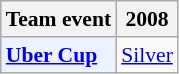<table class="wikitable" style="font-size: 90%; text-align:center">
<tr>
<th>Team event</th>
<th>2008</th>
</tr>
<tr>
<td bgcolor="#ECF2FF"; align="left"><strong><a href='#'>Uber Cup</a></strong></td>
<td> <a href='#'>Silver</a></td>
</tr>
</table>
